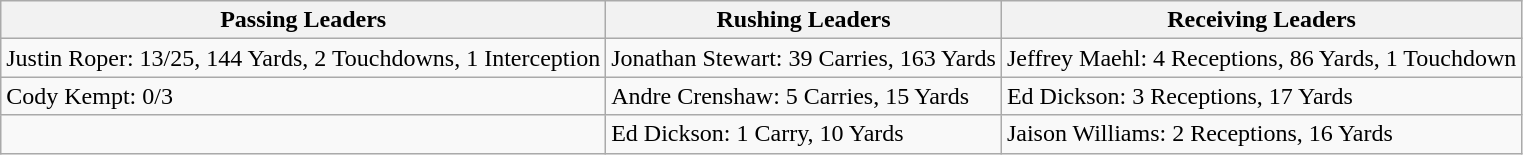<table class="wikitable">
<tr>
<th>Passing Leaders</th>
<th>Rushing Leaders</th>
<th>Receiving Leaders</th>
</tr>
<tr>
<td>Justin Roper: 13/25, 144 Yards, 2 Touchdowns, 1 Interception</td>
<td>Jonathan Stewart: 39 Carries, 163 Yards</td>
<td>Jeffrey Maehl: 4 Receptions, 86 Yards, 1 Touchdown</td>
</tr>
<tr>
<td>Cody Kempt: 0/3</td>
<td>Andre Crenshaw: 5 Carries, 15 Yards</td>
<td>Ed Dickson: 3 Receptions, 17 Yards</td>
</tr>
<tr>
<td></td>
<td>Ed Dickson: 1 Carry, 10 Yards</td>
<td>Jaison Williams: 2 Receptions, 16 Yards</td>
</tr>
</table>
